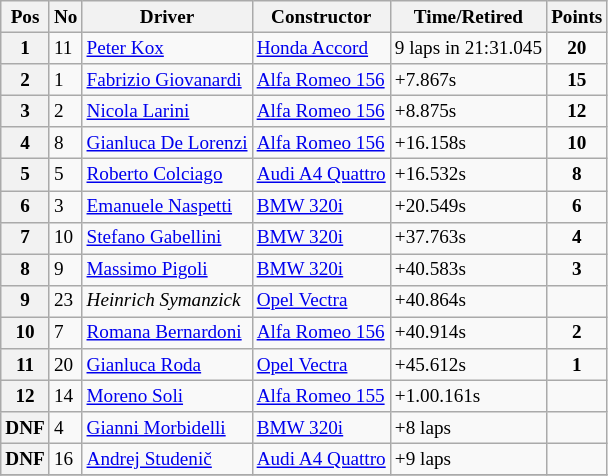<table class="wikitable" style="font-size: 80%;">
<tr>
<th>Pos</th>
<th>No</th>
<th>Driver</th>
<th>Constructor</th>
<th>Time/Retired</th>
<th>Points</th>
</tr>
<tr>
<th>1</th>
<td>11</td>
<td> <a href='#'>Peter Kox</a></td>
<td><a href='#'>Honda Accord</a></td>
<td>9 laps in 21:31.045</td>
<td style="text-align:center"><strong>20</strong></td>
</tr>
<tr>
<th>2</th>
<td>1</td>
<td> <a href='#'>Fabrizio Giovanardi</a></td>
<td><a href='#'>Alfa Romeo 156</a></td>
<td>+7.867s</td>
<td style="text-align:center"><strong>15</strong></td>
</tr>
<tr>
<th>3</th>
<td>2</td>
<td> <a href='#'>Nicola Larini</a></td>
<td><a href='#'>Alfa Romeo 156</a></td>
<td>+8.875s</td>
<td style="text-align:center"><strong>12</strong></td>
</tr>
<tr>
<th>4</th>
<td>8</td>
<td> <a href='#'>Gianluca De Lorenzi</a></td>
<td><a href='#'>Alfa Romeo 156</a></td>
<td>+16.158s</td>
<td style="text-align:center"><strong>10</strong></td>
</tr>
<tr>
<th>5</th>
<td>5</td>
<td> <a href='#'>Roberto Colciago</a></td>
<td><a href='#'>Audi A4 Quattro</a></td>
<td>+16.532s</td>
<td style="text-align:center"><strong>8</strong></td>
</tr>
<tr>
<th>6</th>
<td>3</td>
<td> <a href='#'>Emanuele Naspetti</a></td>
<td><a href='#'>BMW 320i</a></td>
<td>+20.549s</td>
<td style="text-align:center"><strong>6</strong></td>
</tr>
<tr>
<th>7</th>
<td>10</td>
<td> <a href='#'>Stefano Gabellini</a></td>
<td><a href='#'>BMW 320i</a></td>
<td>+37.763s</td>
<td style="text-align:center"><strong>4</strong></td>
</tr>
<tr>
<th>8</th>
<td>9</td>
<td> <a href='#'>Massimo Pigoli</a></td>
<td><a href='#'>BMW 320i</a></td>
<td>+40.583s</td>
<td style="text-align:center"><strong>3</strong></td>
</tr>
<tr>
<th>9</th>
<td>23</td>
<td> <em>Heinrich Symanzick</em></td>
<td><a href='#'>Opel Vectra</a></td>
<td>+40.864s</td>
<td></td>
</tr>
<tr>
<th>10</th>
<td>7</td>
<td> <a href='#'>Romana Bernardoni</a></td>
<td><a href='#'>Alfa Romeo 156</a></td>
<td>+40.914s</td>
<td style="text-align:center"><strong>2</strong></td>
</tr>
<tr>
<th>11</th>
<td>20</td>
<td> <a href='#'>Gianluca Roda</a></td>
<td><a href='#'>Opel Vectra</a></td>
<td>+45.612s</td>
<td style="text-align:center"><strong>1</strong></td>
</tr>
<tr>
<th>12</th>
<td>14</td>
<td> <a href='#'>Moreno Soli</a></td>
<td><a href='#'>Alfa Romeo 155</a></td>
<td>+1.00.161s</td>
<td></td>
</tr>
<tr>
<th>DNF</th>
<td>4</td>
<td> <a href='#'>Gianni Morbidelli</a></td>
<td><a href='#'>BMW 320i</a></td>
<td>+8 laps</td>
<td></td>
</tr>
<tr>
<th>DNF</th>
<td>16</td>
<td> <a href='#'>Andrej Studenič</a></td>
<td><a href='#'>Audi A4 Quattro</a></td>
<td>+9 laps</td>
<td></td>
</tr>
<tr>
</tr>
</table>
